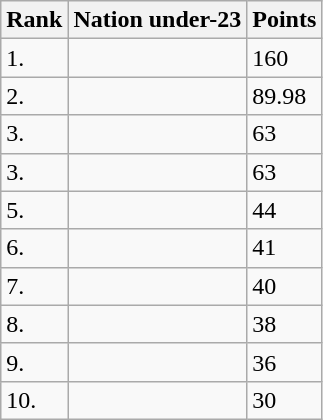<table class="wikitable sortable">
<tr>
<th>Rank</th>
<th>Nation under-23</th>
<th>Points</th>
</tr>
<tr>
<td>1.</td>
<td></td>
<td>160</td>
</tr>
<tr>
<td>2.</td>
<td></td>
<td>89.98</td>
</tr>
<tr>
<td>3.</td>
<td></td>
<td>63</td>
</tr>
<tr>
<td>3.</td>
<td></td>
<td>63</td>
</tr>
<tr>
<td>5.</td>
<td></td>
<td>44</td>
</tr>
<tr>
<td>6.</td>
<td></td>
<td>41</td>
</tr>
<tr>
<td>7.</td>
<td></td>
<td>40</td>
</tr>
<tr>
<td>8.</td>
<td></td>
<td>38</td>
</tr>
<tr>
<td>9.</td>
<td></td>
<td>36</td>
</tr>
<tr>
<td>10.</td>
<td></td>
<td>30</td>
</tr>
</table>
